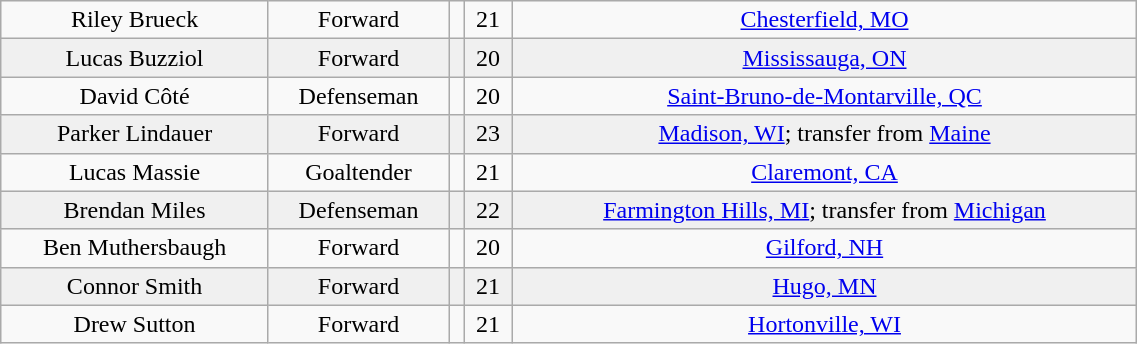<table class="wikitable" width="60%">
<tr align="center" bgcolor="">
<td>Riley Brueck</td>
<td>Forward</td>
<td></td>
<td>21</td>
<td><a href='#'>Chesterfield, MO</a></td>
</tr>
<tr align="center" bgcolor="f0f0f0">
<td>Lucas Buzziol</td>
<td>Forward</td>
<td></td>
<td>20</td>
<td><a href='#'>Mississauga, ON</a></td>
</tr>
<tr align="center" bgcolor="">
<td>David Côté</td>
<td>Defenseman</td>
<td></td>
<td>20</td>
<td><a href='#'>Saint-Bruno-de-Montarville, QC</a></td>
</tr>
<tr align="center" bgcolor="f0f0f0">
<td>Parker Lindauer</td>
<td>Forward</td>
<td></td>
<td>23</td>
<td><a href='#'>Madison, WI</a>; transfer from <a href='#'>Maine</a></td>
</tr>
<tr align="center" bgcolor="">
<td>Lucas Massie</td>
<td>Goaltender</td>
<td></td>
<td>21</td>
<td><a href='#'>Claremont, CA</a></td>
</tr>
<tr align="center" bgcolor="f0f0f0">
<td>Brendan Miles</td>
<td>Defenseman</td>
<td></td>
<td>22</td>
<td><a href='#'>Farmington Hills, MI</a>; transfer from <a href='#'>Michigan</a></td>
</tr>
<tr align="center" bgcolor="">
<td>Ben Muthersbaugh</td>
<td>Forward</td>
<td></td>
<td>20</td>
<td><a href='#'>Gilford, NH</a></td>
</tr>
<tr align="center" bgcolor="f0f0f0">
<td>Connor Smith</td>
<td>Forward</td>
<td></td>
<td>21</td>
<td><a href='#'>Hugo, MN</a></td>
</tr>
<tr align="center" bgcolor="">
<td>Drew Sutton</td>
<td>Forward</td>
<td></td>
<td>21</td>
<td><a href='#'>Hortonville, WI</a></td>
</tr>
</table>
